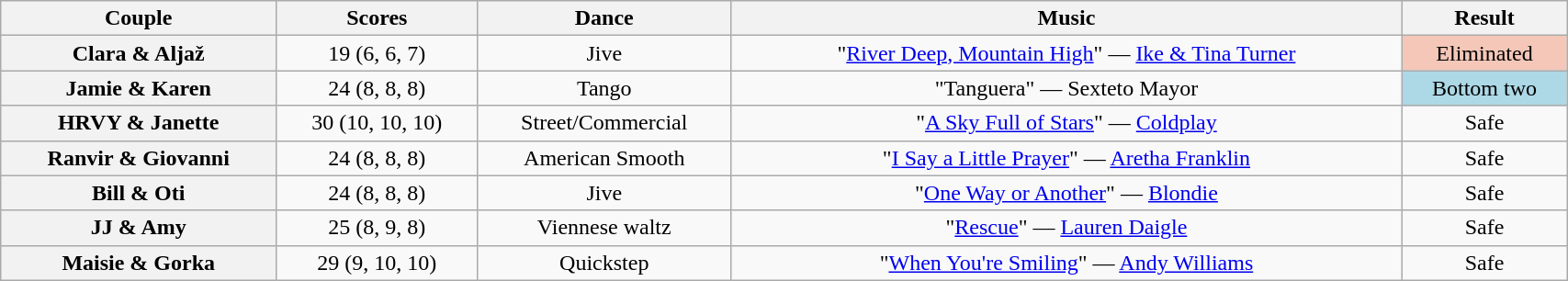<table class="wikitable sortable" style="text-align:center; width: 90%">
<tr>
<th scope="col">Couple</th>
<th scope="col">Scores</th>
<th scope="col" class="unsortable">Dance</th>
<th scope="col" class="unsortable">Music</th>
<th scope="col" class="unsortable">Result</th>
</tr>
<tr>
<th scope="row">Clara & Aljaž</th>
<td>19 (6, 6, 7)</td>
<td>Jive</td>
<td>"<a href='#'>River Deep, Mountain High</a>" — <a href='#'>Ike & Tina Turner</a></td>
<td bgcolor="f4c7b8">Eliminated</td>
</tr>
<tr>
<th scope="row">Jamie & Karen</th>
<td>24 (8, 8, 8)</td>
<td>Tango</td>
<td>"Tanguera" — Sexteto Mayor</td>
<td bgcolor="lightblue">Bottom two</td>
</tr>
<tr>
<th scope="row">HRVY & Janette</th>
<td>30 (10, 10, 10)</td>
<td>Street/Commercial</td>
<td>"<a href='#'>A Sky Full of Stars</a>" — <a href='#'>Coldplay</a></td>
<td>Safe</td>
</tr>
<tr>
<th scope="row">Ranvir & Giovanni</th>
<td>24 (8, 8, 8)</td>
<td>American Smooth</td>
<td>"<a href='#'>I Say a Little Prayer</a>" — <a href='#'>Aretha Franklin</a></td>
<td>Safe</td>
</tr>
<tr>
<th scope="row">Bill & Oti</th>
<td>24 (8, 8, 8)</td>
<td>Jive</td>
<td>"<a href='#'>One Way or Another</a>" — <a href='#'>Blondie</a></td>
<td>Safe</td>
</tr>
<tr>
<th scope="row">JJ & Amy</th>
<td>25 (8, 9, 8)</td>
<td>Viennese waltz</td>
<td>"<a href='#'>Rescue</a>" — <a href='#'>Lauren Daigle</a></td>
<td>Safe</td>
</tr>
<tr>
<th scope="row">Maisie & Gorka</th>
<td>29 (9, 10, 10)</td>
<td>Quickstep</td>
<td>"<a href='#'>When You're Smiling</a>" — <a href='#'>Andy Williams</a></td>
<td>Safe</td>
</tr>
</table>
